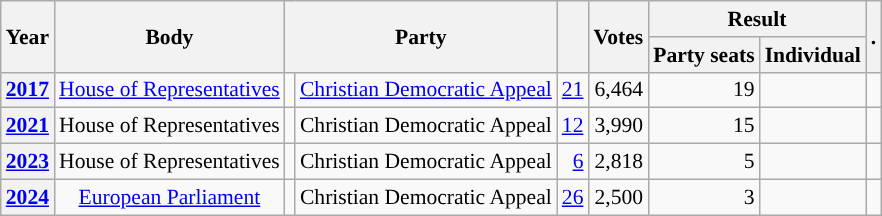<table class="wikitable plainrowheaders sortable" border=2 cellpadding=4 cellspacing=0 style="border: 1px #aaa solid; font-size: 90%; text-align:center;">
<tr>
<th scope="col" rowspan=2>Year</th>
<th scope="col" rowspan=2>Body</th>
<th scope="col" colspan=2 rowspan=2>Party</th>
<th scope="col" rowspan=2></th>
<th scope="col" rowspan=2>Votes</th>
<th scope="colgroup" colspan=2>Result</th>
<th scope="col" rowspan=2 class="unsortable">.</th>
</tr>
<tr>
<th scope="col">Party seats</th>
<th scope="col">Individual</th>
</tr>
<tr>
<th scope="row"><a href='#'>2017</a></th>
<td><a href='#'>House of Representatives</a></td>
<td style="background-color:"></td>
<td><a href='#'>Christian Democratic Appeal</a></td>
<td style=text-align:right><a href='#'>21</a></td>
<td style=text-align:right>6,464</td>
<td style=text-align:right>19</td>
<td></td>
<td></td>
</tr>
<tr>
<th scope="row"><a href='#'>2021</a></th>
<td>House of Representatives</td>
<td style="background-color:"></td>
<td>Christian Democratic Appeal</td>
<td style=text-align:right><a href='#'>12</a></td>
<td style=text-align:right>3,990</td>
<td style=text-align:right>15</td>
<td></td>
<td></td>
</tr>
<tr>
<th scope="row"><a href='#'>2023</a></th>
<td>House of Representatives</td>
<td style="background-color:"></td>
<td>Christian Democratic Appeal</td>
<td style=text-align:right><a href='#'>6</a></td>
<td style=text-align:right>2,818</td>
<td style=text-align:right>5</td>
<td></td>
<td></td>
</tr>
<tr>
<th scope="row"><a href='#'>2024</a></th>
<td><a href='#'>European Parliament</a></td>
<td style="background-color:"></td>
<td>Christian Democratic Appeal</td>
<td style=text-align:right><a href='#'>26</a></td>
<td style=text-align:right>2,500</td>
<td style=text-align:right>3</td>
<td></td>
<td></td>
</tr>
</table>
